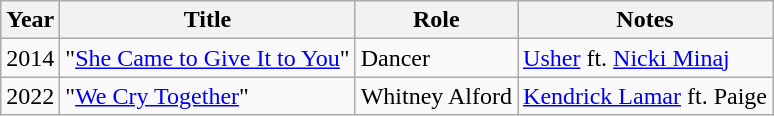<table class="wikitable sortable">
<tr>
<th>Year</th>
<th>Title</th>
<th>Role</th>
<th>Notes</th>
</tr>
<tr>
<td>2014</td>
<td>"<a href='#'>She Came to Give It to You</a>"</td>
<td>Dancer</td>
<td><a href='#'>Usher</a> ft. <a href='#'>Nicki Minaj</a></td>
</tr>
<tr>
<td>2022</td>
<td>"<a href='#'>We Cry Together</a>"</td>
<td>Whitney Alford</td>
<td><a href='#'>Kendrick Lamar</a> ft. Paige</td>
</tr>
</table>
